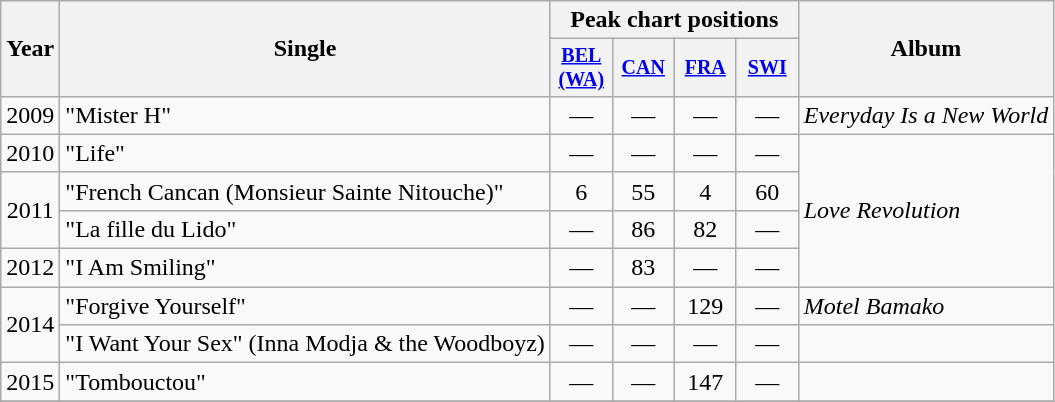<table class="wikitable" style="text-align:center;">
<tr>
<th rowspan="2">Year</th>
<th rowspan="2">Single</th>
<th colspan="4">Peak chart positions</th>
<th rowspan="2">Album</th>
</tr>
<tr style="font-size:smaller;">
<th width="35"><a href='#'>BEL<br>(WA)</a><br></th>
<th width="35"><a href='#'>CAN</a><br></th>
<th width="35"><a href='#'>FRA</a><br></th>
<th width="35"><a href='#'>SWI</a><br></th>
</tr>
<tr>
<td>2009</td>
<td align="left">"Mister H"</td>
<td>—</td>
<td>—</td>
<td>—</td>
<td>—</td>
<td align="left"><em>Everyday Is a New World</em></td>
</tr>
<tr>
<td>2010</td>
<td align="left">"Life"</td>
<td>—</td>
<td>—</td>
<td>—</td>
<td>—</td>
<td align="left" rowspan="4"><em>Love Revolution</em></td>
</tr>
<tr>
<td rowspan="2">2011</td>
<td align="left">"French Cancan (Monsieur Sainte Nitouche)"</td>
<td>6</td>
<td>55</td>
<td>4</td>
<td>60</td>
</tr>
<tr>
<td align="left">"La fille du Lido"</td>
<td>—</td>
<td>86</td>
<td>82</td>
<td>—</td>
</tr>
<tr>
<td>2012</td>
<td align="left">"I Am Smiling"</td>
<td>—</td>
<td>83</td>
<td>—</td>
<td>—</td>
</tr>
<tr>
<td rowspan="2">2014</td>
<td align="left">"Forgive Yourself"</td>
<td>—</td>
<td>—</td>
<td>129</td>
<td>—</td>
<td align="left"><em>Motel Bamako</em></td>
</tr>
<tr>
<td align="left">"I Want Your Sex" (Inna Modja & the Woodboyz)</td>
<td>—</td>
<td>—</td>
<td>—</td>
<td>—</td>
<td></td>
</tr>
<tr>
<td>2015</td>
<td align="left">"Tombouctou"</td>
<td>—</td>
<td>—</td>
<td>147</td>
<td>—</td>
<td></td>
</tr>
<tr>
</tr>
</table>
